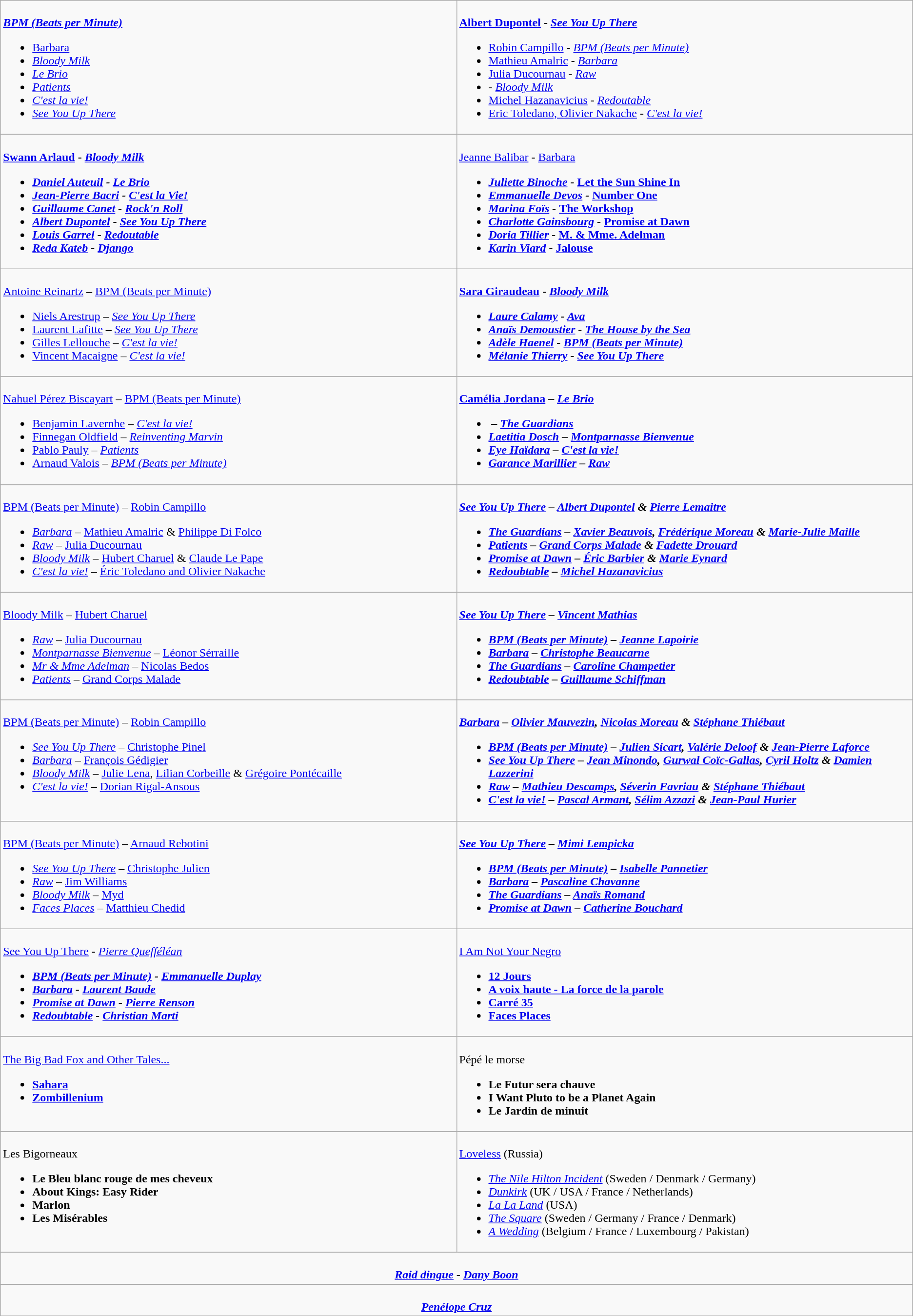<table class=wikitable style="width="150%">
<tr>
<td valign="top" width="50%"><br>
<strong><em><a href='#'>BPM (Beats per Minute)</a></em></strong><ul><li><em><a href='#'></em>Barbara<em></a></em></li><li><em><a href='#'>Bloody Milk</a></em></li><li><em><a href='#'>Le Brio</a></em></li><li><em><a href='#'>Patients</a></em></li><li><em><a href='#'>C'est la vie!</a></em></li><li><a href='#'><em>See You Up There</em></a></li></ul></td>
<td valign="top" width="50%"><br>
<strong><a href='#'>Albert Dupontel</a> - <a href='#'><em>See You Up There</em></a></strong><ul><li><a href='#'>Robin Campillo</a> - <em><a href='#'>BPM (Beats per Minute)</a></em></li><li><a href='#'>Mathieu Amalric</a> - <a href='#'><em>Barbara</em></a></li><li><a href='#'>Julia Ducournau</a> - <a href='#'><em>Raw</em></a></li><li> - <em><a href='#'>Bloody Milk</a></em></li><li><a href='#'>Michel Hazanavicius</a> - <a href='#'><em>Redoutable</em></a></li><li><a href='#'>Eric Toledano, Olivier Nakache</a> - <a href='#'><em>C'est la vie!</em></a></li></ul></td>
</tr>
<tr>
<td valign="top" width="50%"><br>
<strong><a href='#'>Swann Arlaud</a> - <em><a href='#'>Bloody Milk</a><strong><em><ul><li><a href='#'>Daniel Auteuil</a> - </em><a href='#'>Le Brio</a><em></li><li><a href='#'>Jean-Pierre Bacri</a> - <a href='#'></em>C'est la Vie!<em></a></li><li><a href='#'>Guillaume Canet</a> - <a href='#'></em>Rock'n Roll<em></a></li><li><a href='#'>Albert Dupontel</a> - <a href='#'></em>See You Up There<em></a></li><li><a href='#'>Louis Garrel</a> - <a href='#'></em>Redoutable<em></a></li><li><a href='#'>Reda Kateb</a> - <a href='#'></em>Django<em></a></li></ul></td>
<td valign="top" width="50%"><br>
</strong><a href='#'>Jeanne Balibar</a> - <a href='#'></em>Barbara<em></a><strong><ul><li><a href='#'>Juliette Binoche</a> - <a href='#'></em>Let the Sun Shine In<em></a></li><li><a href='#'>Emmanuelle Devos</a> - <a href='#'></em>Number One<em></a></li><li><a href='#'>Marina Foïs</a> - <a href='#'></em>The Workshop<em></a></li><li><a href='#'>Charlotte Gainsbourg</a> - </em><a href='#'>Promise at Dawn</a><em></li><li><a href='#'>Doria Tillier</a> -  </em><a href='#'>M. & Mme. Adelman</a><em></li><li><a href='#'>Karin Viard</a> - </em><a href='#'>Jalouse</a><em></li></ul></td>
</tr>
<tr>
<td valign="top" width="50%"><br>
</strong><a href='#'>Antoine Reinartz</a> – </em><a href='#'>BPM (Beats per Minute)</a></em></strong><ul><li><a href='#'>Niels Arestrup</a> – <em><a href='#'>See You Up There</a></em></li><li><a href='#'>Laurent Lafitte</a> – <em><a href='#'>See You Up There</a></em></li><li><a href='#'>Gilles Lellouche</a> – <em><a href='#'>C'est la vie!</a></em></li><li><a href='#'>Vincent Macaigne</a> – <em><a href='#'>C'est la vie!</a></em></li></ul></td>
<td valign="top" width="50%"><br>
<strong><a href='#'>Sara Giraudeau</a> - <em><a href='#'>Bloody Milk</a><strong><em><ul><li><a href='#'>Laure Calamy</a> - <a href='#'></em>Ava<em></a></li><li><a href='#'>Anaïs Demoustier</a> - </em><a href='#'>The House by the Sea</a><em></li><li><a href='#'>Adèle Haenel</a> - </em><a href='#'>BPM (Beats per Minute)</a><em></li><li><a href='#'>Mélanie Thierry</a> - </em><a href='#'>See You Up There</a><em></li></ul></td>
</tr>
<tr>
<td valign="top" width="50%"><br>
</strong><a href='#'>Nahuel Pérez Biscayart</a> – </em><a href='#'>BPM (Beats per Minute)</a></em></strong><ul><li><a href='#'>Benjamin Lavernhe</a> – <em><a href='#'>C'est la vie!</a></em></li><li><a href='#'>Finnegan Oldfield</a> – <em><a href='#'>Reinventing Marvin</a></em></li><li><a href='#'>Pablo Pauly</a> – <em><a href='#'>Patients</a></em></li><li><a href='#'>Arnaud Valois</a> – <em><a href='#'>BPM (Beats per Minute)</a></em></li></ul></td>
<td valign="top" width="50%"><br>
<strong><a href='#'>Camélia Jordana</a> – <em><a href='#'>Le Brio</a><strong><em><ul><li> – </em><a href='#'>The Guardians</a><em></li><li><a href='#'>Laetitia Dosch</a> – </em><a href='#'>Montparnasse Bienvenue</a><em></li><li><a href='#'>Eye Haïdara</a> – </em><a href='#'>C'est la vie!</a><em></li><li><a href='#'>Garance Marillier</a> – </em><a href='#'>Raw</a><em></li></ul></td>
</tr>
<tr>
<td valign="top" width="50%"><br>
</em></strong><a href='#'>BPM (Beats per Minute)</a></em> – <a href='#'>Robin Campillo</a></strong><ul><li><em><a href='#'>Barbara</a></em> – <a href='#'>Mathieu Amalric</a> & <a href='#'>Philippe Di Folco</a></li><li><em><a href='#'>Raw</a></em> – <a href='#'>Julia Ducournau</a></li><li><em><a href='#'>Bloody Milk</a></em> – <a href='#'>Hubert Charuel</a> & <a href='#'>Claude Le Pape</a></li><li><em><a href='#'>C'est la vie!</a></em> – <a href='#'>Éric Toledano and Olivier Nakache</a></li></ul></td>
<td valign="top" width="50%"><br>
<strong><em><a href='#'>See You Up There</a><em> – <a href='#'>Albert Dupontel</a> & <a href='#'>Pierre Lemaitre</a><strong><ul><li></em><a href='#'>The Guardians</a><em> – <a href='#'>Xavier Beauvois</a>, <a href='#'>Frédérique Moreau</a> & <a href='#'>Marie-Julie Maille</a></li><li></em><a href='#'>Patients</a><em> – <a href='#'>Grand Corps Malade</a> & <a href='#'>Fadette Drouard</a></li><li></em><a href='#'>Promise at Dawn</a> – <em><a href='#'>Éric Barbier</a> & <a href='#'>Marie Eynard</a></li><li></em><a href='#'>Redoubtable</a><em> – <a href='#'>Michel Hazanavicius</a></li></ul></td>
</tr>
<tr>
<td valign="top" width="50%"><br>
</em></strong><a href='#'>Bloody Milk</a></em> – <a href='#'>Hubert Charuel</a></strong><ul><li><em><a href='#'>Raw</a></em> – <a href='#'>Julia Ducournau</a></li><li><em><a href='#'>Montparnasse Bienvenue</a></em> – <a href='#'>Léonor Sérraille</a></li><li><em><a href='#'>Mr & Mme Adelman</a></em> – <a href='#'>Nicolas Bedos</a></li><li><em><a href='#'>Patients</a></em> – <a href='#'>Grand Corps Malade</a></li></ul></td>
<td valign="top" width="50%"><br>
<strong><em><a href='#'>See You Up There</a><em> – <a href='#'>Vincent Mathias</a><strong><ul><li></em><a href='#'>BPM (Beats per Minute)</a><em> – <a href='#'>Jeanne Lapoirie</a></li><li></em><a href='#'>Barbara</a><em> – <a href='#'>Christophe Beaucarne</a></li><li></em><a href='#'>The Guardians</a><em> – <a href='#'>Caroline Champetier</a></li><li></em><a href='#'>Redoubtable</a><em> – <a href='#'>Guillaume Schiffman</a></li></ul></td>
</tr>
<tr>
<td valign="top" width="50%"><br>
</em></strong><a href='#'>BPM (Beats per Minute)</a></em> – <a href='#'>Robin Campillo</a></strong><ul><li><em><a href='#'>See You Up There</a></em> – <a href='#'>Christophe Pinel</a></li><li><em><a href='#'>Barbara</a></em> – <a href='#'>François Gédigier</a></li><li><em><a href='#'>Bloody Milk</a></em> – <a href='#'>Julie Lena</a>, <a href='#'>Lilian Corbeille</a> & <a href='#'>Grégoire Pontécaille</a></li><li><em><a href='#'>C'est la vie!</a></em> – <a href='#'>Dorian Rigal-Ansous</a></li></ul></td>
<td valign="top" width="50%"><br>
<strong><em><a href='#'>Barbara</a><em> – <a href='#'>Olivier Mauvezin</a>, <a href='#'>Nicolas Moreau</a> & <a href='#'>Stéphane Thiébaut</a><strong><ul><li></em><a href='#'>BPM (Beats per Minute)</a><em> – <a href='#'>Julien Sicart</a>, <a href='#'>Valérie Deloof</a> & <a href='#'>Jean-Pierre Laforce</a></li><li></em><a href='#'>See You Up There</a><em> – <a href='#'>Jean Minondo</a>, <a href='#'>Gurwal Coïc-Gallas</a>, <a href='#'>Cyril Holtz</a> & </em><a href='#'>Damien Lazzerini</a><em></li><li></em><a href='#'>Raw</a><em> – <a href='#'>Mathieu Descamps</a>, <a href='#'>Séverin Favriau</a> & <a href='#'>Stéphane Thiébaut</a></li><li></em><a href='#'>C'est la vie!</a><em> – <a href='#'>Pascal Armant</a>, <a href='#'>Sélim Azzazi</a> & <a href='#'>Jean-Paul Hurier</a></li></ul></td>
</tr>
<tr>
<td valign="top" width="50%"><br> 
</em></strong><a href='#'>BPM (Beats per Minute)</a></em> – <a href='#'>Arnaud Rebotini</a></strong><ul><li><em><a href='#'>See You Up There</a></em> – <a href='#'>Christophe Julien</a></li><li><em><a href='#'>Raw</a></em> – <a href='#'>Jim Williams</a></li><li><em><a href='#'>Bloody Milk</a></em> – <a href='#'>Myd</a></li><li><em><a href='#'>Faces Places</a></em> – <a href='#'>Matthieu Chedid</a></li></ul></td>
<td valign="top" width="50%"><br>
<strong><em><a href='#'>See You Up There</a><em> – <a href='#'>Mimi Lempicka</a><strong><ul><li></em><a href='#'>BPM (Beats per Minute)</a><em> – <a href='#'>Isabelle Pannetier</a></li><li></em><a href='#'>Barbara</a><em> – <a href='#'>Pascaline Chavanne</a></li><li></em><a href='#'>The Guardians</a><em> – <a href='#'>Anaïs Romand</a></li><li></em><a href='#'>Promise at Dawn</a><em> – <a href='#'>Catherine Bouchard</a></li></ul></td>
</tr>
<tr>
<td valign="top" width="50%"><br>
</em></strong><a href='#'></em>See You Up There<em></a> - <a href='#'>Pierre Quefféléan</a><strong><em><ul><li></em><a href='#'>BPM (Beats per Minute)</a><em> - <a href='#'>Emmanuelle Duplay</a></li><li><a href='#'></em>Barbara<em></a> - <a href='#'>Laurent Baude</a></li><li><a href='#'></em>Promise at Dawn<em></a> - <a href='#'>Pierre Renson</a></li><li><a href='#'></em>Redoubtable<em></a> - <a href='#'>Christian Marti</a></li></ul></td>
<td valign="top" width="50%"><br>
</em></strong><a href='#'>I Am Not Your Negro</a><strong><em><ul><li></em><a href='#'>12 Jours</a><em></li><li></em><a href='#'>A voix haute - La force de la parole</a><em></li><li></em><a href='#'>Carré 35</a><em></li><li></em><a href='#'>Faces Places</a><em></li></ul></td>
</tr>
<tr>
<td valign="top" width="50%"><br>
</em></strong><a href='#'>The Big Bad Fox and Other Tales...</a><strong><em><ul><li></em><a href='#'>Sahara</a><em></li><li></em><a href='#'>Zombillenium</a><em></li></ul></td>
<td valign="top" width="50%"><br>
</em></strong>Pépé le morse<strong><em><ul><li></em>Le Futur sera chauve<em></li><li></em>I Want Pluto to be a Planet Again<em></li><li></em>Le Jardin de minuit<em></li></ul></td>
</tr>
<tr>
<td valign="top" width="50%"><br>
</em></strong>Les Bigorneaux<strong><em><ul><li></em>Le Bleu blanc rouge de mes cheveux<em></li><li></em>About Kings: Easy Rider<em></li><li></em>Marlon<em></li><li></em>Les Misérables<em></li></ul></td>
<td colspan="2" valign="top" width="50%"><br>
</em></strong><a href='#'>Loveless</a></em> (Russia)</strong><ul><li><em><a href='#'>The Nile Hilton Incident</a></em> (Sweden / Denmark / Germany)</li><li><a href='#'><em>Dunkirk</em></a> (UK / USA / France / Netherlands)</li><li><a href='#'><em>La La Land</em></a> (USA)</li><li><em><a href='#'>The Square</a></em> (Sweden / Germany / France / Denmark)</li><li><em><a href='#'>A Wedding</a></em> (Belgium / France / Luxembourg / Pakistan)</li></ul></td>
</tr>
<tr>
<td align="center" colspan="2" valign="top" width="50%"><br>
<strong><em><a href='#'>Raid dingue</a> - <a href='#'>Dany Boon</a></em></strong></td>
</tr>
<tr>
<td align="center" colspan="2" valign="top" width="50%"><br>
<strong><em><a href='#'>Penélope Cruz</a></em></strong></td>
</tr>
<tr>
</tr>
</table>
